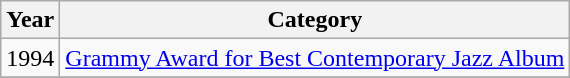<table class="wikitable">
<tr>
<th align="left">Year</th>
<th align="left">Category</th>
</tr>
<tr>
<td align="left">1994</td>
<td align="left"><a href='#'>Grammy Award for Best Contemporary Jazz Album</a></td>
</tr>
<tr>
</tr>
</table>
